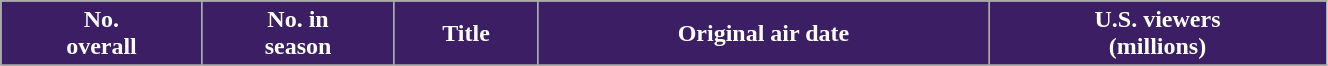<table class="wikitable plainrowheaders" width="70%">
<tr>
<th style="background-color: #3C1E65; color:white;">No. <br> overall</th>
<th style="background-color: #3C1E65; color:white;">No. in <br> season</th>
<th style="background-color: #3C1E65; color:white;">Title</th>
<th style="background-color: #3C1E65; color:white;">Original air date</th>
<th style="background-color: #3C1E65; color:white;">U.S. viewers<br>(millions)</th>
</tr>
<tr>
</tr>
</table>
